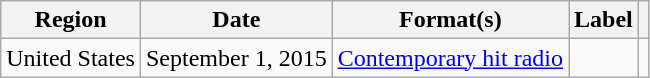<table class="wikitable plainrowheaders">
<tr>
<th scope="col">Region</th>
<th scope="col">Date</th>
<th scope="col">Format(s)</th>
<th scope="col">Label</th>
<th scope="col"></th>
</tr>
<tr>
<td>United States</td>
<td>September 1, 2015</td>
<td><a href='#'>Contemporary hit radio</a></td>
<td></td>
<td style="text-align:center;"></td>
</tr>
</table>
